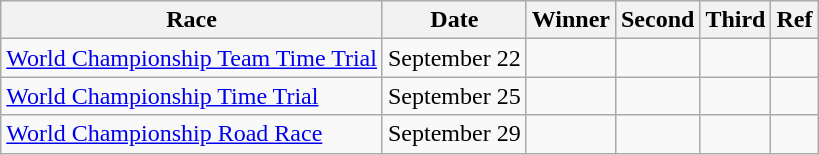<table class="wikitable">
<tr>
<th>Race</th>
<th>Date</th>
<th>Winner</th>
<th>Second</th>
<th>Third</th>
<th>Ref</th>
</tr>
<tr>
<td><a href='#'>World Championship Team Time Trial</a></td>
<td>September 22</td>
<td> </td>
<td> </td>
<td> </td>
<td align="center"></td>
</tr>
<tr>
<td><a href='#'>World Championship Time Trial</a></td>
<td>September 25</td>
<td></td>
<td></td>
<td></td>
<td></td>
</tr>
<tr>
<td><a href='#'>World Championship Road Race</a></td>
<td>September 29</td>
<td></td>
<td></td>
<td></td>
<td></td>
</tr>
</table>
